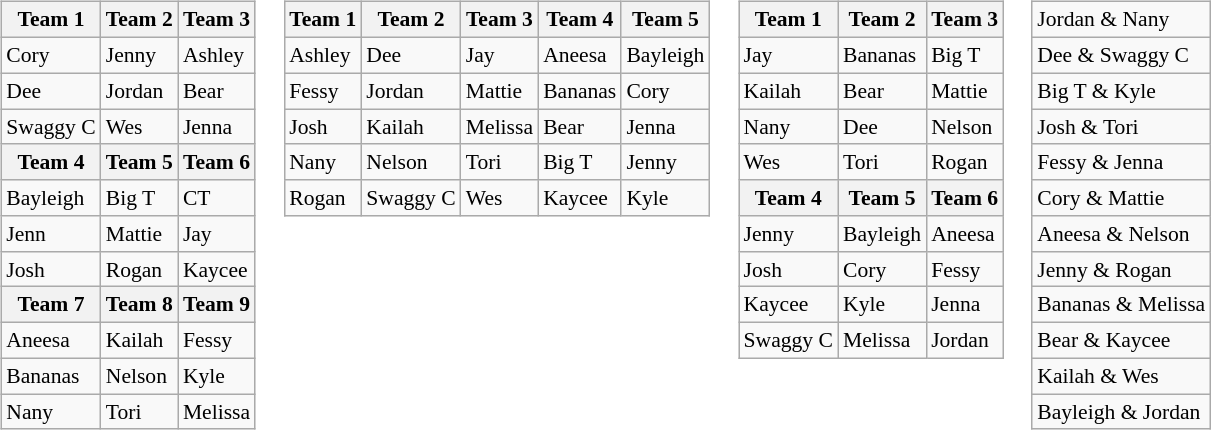<table>
<tr>
<td valign="top"><br><table class="wikitable" style="font-size:90%; white-space:nowrap">
<tr>
<th>Team 1</th>
<th>Team 2</th>
<th>Team 3</th>
</tr>
<tr>
<td>Cory</td>
<td>Jenny</td>
<td>Ashley</td>
</tr>
<tr>
<td>Dee</td>
<td>Jordan</td>
<td>Bear</td>
</tr>
<tr>
<td>Swaggy C</td>
<td>Wes</td>
<td>Jenna</td>
</tr>
<tr>
<th>Team 4</th>
<th>Team 5</th>
<th>Team 6</th>
</tr>
<tr>
<td>Bayleigh</td>
<td>Big T</td>
<td>CT</td>
</tr>
<tr>
<td>Jenn</td>
<td>Mattie</td>
<td>Jay</td>
</tr>
<tr>
<td>Josh</td>
<td>Rogan</td>
<td>Kaycee</td>
</tr>
<tr>
<th>Team 7</th>
<th>Team 8</th>
<th>Team 9</th>
</tr>
<tr>
<td>Aneesa</td>
<td>Kailah</td>
<td>Fessy</td>
</tr>
<tr>
<td>Bananas</td>
<td>Nelson</td>
<td>Kyle</td>
</tr>
<tr>
<td>Nany</td>
<td>Tori</td>
<td>Melissa</td>
</tr>
</table>
</td>
<td valign="top"><br><table class="wikitable" style="font-size:90%; white-space:nowrap">
<tr>
<th>Team 1</th>
<th>Team 2</th>
<th>Team 3</th>
<th>Team 4</th>
<th>Team 5</th>
</tr>
<tr>
<td>Ashley</td>
<td>Dee</td>
<td>Jay</td>
<td>Aneesa</td>
<td>Bayleigh</td>
</tr>
<tr>
<td>Fessy</td>
<td>Jordan</td>
<td>Mattie</td>
<td>Bananas</td>
<td>Cory</td>
</tr>
<tr>
<td>Josh</td>
<td>Kailah</td>
<td>Melissa</td>
<td>Bear</td>
<td>Jenna</td>
</tr>
<tr>
<td>Nany</td>
<td>Nelson</td>
<td>Tori</td>
<td>Big T</td>
<td>Jenny</td>
</tr>
<tr>
<td>Rogan</td>
<td>Swaggy C</td>
<td>Wes</td>
<td>Kaycee</td>
<td>Kyle</td>
</tr>
</table>
</td>
<td valign="top"><br><table class="wikitable" style="font-size:90%; white-space:nowrap">
<tr>
<th>Team 1</th>
<th>Team 2</th>
<th>Team 3</th>
</tr>
<tr>
<td>Jay</td>
<td>Bananas</td>
<td>Big T</td>
</tr>
<tr>
<td>Kailah</td>
<td>Bear</td>
<td>Mattie</td>
</tr>
<tr>
<td>Nany</td>
<td>Dee</td>
<td>Nelson</td>
</tr>
<tr>
<td>Wes</td>
<td>Tori</td>
<td>Rogan</td>
</tr>
<tr>
<th>Team 4</th>
<th>Team 5</th>
<th>Team 6</th>
</tr>
<tr>
<td>Jenny</td>
<td>Bayleigh</td>
<td>Aneesa</td>
</tr>
<tr>
<td>Josh</td>
<td>Cory</td>
<td>Fessy</td>
</tr>
<tr>
<td>Kaycee</td>
<td>Kyle</td>
<td>Jenna</td>
</tr>
<tr>
<td>Swaggy C</td>
<td>Melissa</td>
<td>Jordan</td>
</tr>
</table>
</td>
<td valign="top"><br><table class="wikitable" style="font-size:90%; white-space:nowrap">
<tr>
<td>Jordan & Nany</td>
</tr>
<tr>
<td>Dee & Swaggy C</td>
</tr>
<tr>
<td>Big T & Kyle</td>
</tr>
<tr>
<td>Josh & Tori</td>
</tr>
<tr>
<td>Fessy & Jenna</td>
</tr>
<tr>
<td>Cory & Mattie</td>
</tr>
<tr>
<td>Aneesa & Nelson</td>
</tr>
<tr>
<td>Jenny & Rogan</td>
</tr>
<tr>
<td>Bananas & Melissa</td>
</tr>
<tr>
<td>Bear & Kaycee</td>
</tr>
<tr>
<td>Kailah & Wes</td>
</tr>
<tr>
<td>Bayleigh & Jordan</td>
</tr>
</table>
</td>
</tr>
</table>
